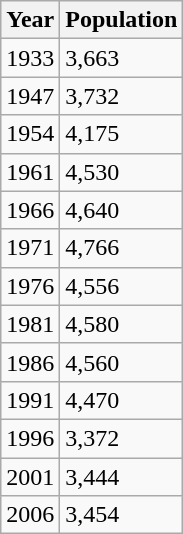<table class="wikitable">
<tr>
<th>Year</th>
<th>Population</th>
</tr>
<tr>
<td>1933</td>
<td>3,663</td>
</tr>
<tr>
<td>1947</td>
<td>3,732</td>
</tr>
<tr>
<td>1954</td>
<td>4,175</td>
</tr>
<tr>
<td>1961</td>
<td>4,530</td>
</tr>
<tr>
<td>1966</td>
<td>4,640</td>
</tr>
<tr>
<td>1971</td>
<td>4,766</td>
</tr>
<tr>
<td>1976</td>
<td>4,556</td>
</tr>
<tr>
<td>1981</td>
<td>4,580</td>
</tr>
<tr>
<td>1986</td>
<td>4,560</td>
</tr>
<tr>
<td>1991</td>
<td>4,470</td>
</tr>
<tr>
<td>1996</td>
<td>3,372</td>
</tr>
<tr>
<td>2001</td>
<td>3,444</td>
</tr>
<tr>
<td>2006</td>
<td>3,454</td>
</tr>
</table>
